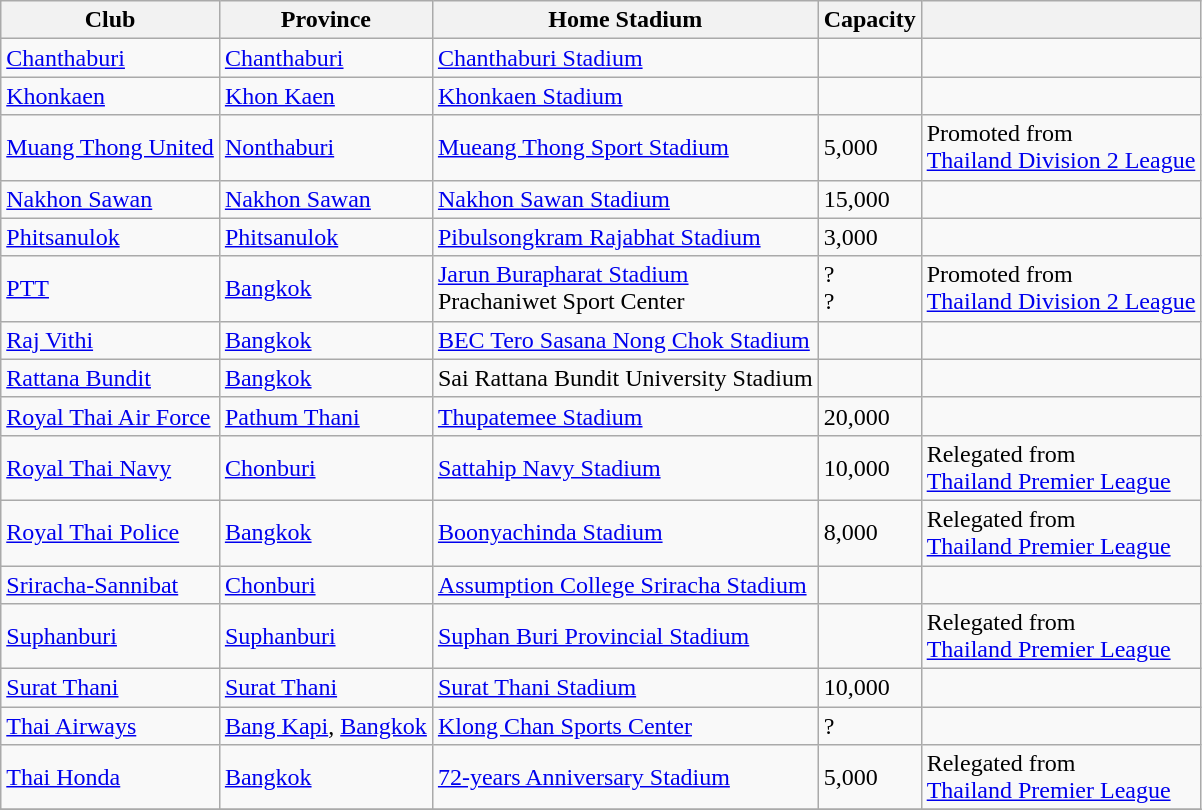<table class="wikitable">
<tr>
<th>Club</th>
<th>Province</th>
<th>Home Stadium</th>
<th>Capacity</th>
<th></th>
</tr>
<tr>
<td><a href='#'>Chanthaburi</a></td>
<td><a href='#'>Chanthaburi</a></td>
<td><a href='#'>Chanthaburi Stadium</a></td>
<td></td>
<td></td>
</tr>
<tr>
<td><a href='#'>Khonkaen</a></td>
<td><a href='#'>Khon Kaen</a></td>
<td><a href='#'>Khonkaen Stadium</a></td>
<td></td>
<td></td>
</tr>
<tr>
<td><a href='#'>Muang Thong United</a></td>
<td><a href='#'>Nonthaburi</a></td>
<td><a href='#'>Mueang Thong Sport Stadium</a></td>
<td>5,000</td>
<td>Promoted from<br><a href='#'>Thailand Division 2 League</a></td>
</tr>
<tr>
<td><a href='#'>Nakhon Sawan</a></td>
<td><a href='#'>Nakhon Sawan</a></td>
<td><a href='#'>Nakhon Sawan Stadium</a></td>
<td>15,000</td>
<td></td>
</tr>
<tr>
<td><a href='#'>Phitsanulok</a></td>
<td><a href='#'>Phitsanulok</a></td>
<td><a href='#'>Pibulsongkram Rajabhat Stadium</a></td>
<td>3,000</td>
<td></td>
</tr>
<tr>
<td><a href='#'>PTT</a></td>
<td><a href='#'>Bangkok</a></td>
<td><a href='#'>Jarun Burapharat Stadium</a><br>Prachaniwet Sport Center</td>
<td>?<br>?</td>
<td>Promoted from<br><a href='#'>Thailand Division 2 League</a></td>
</tr>
<tr>
<td><a href='#'>Raj Vithi</a></td>
<td><a href='#'>Bangkok</a></td>
<td><a href='#'>BEC Tero Sasana Nong Chok Stadium</a></td>
<td></td>
<td></td>
</tr>
<tr>
<td><a href='#'>Rattana Bundit</a></td>
<td><a href='#'>Bangkok</a></td>
<td>Sai Rattana Bundit University Stadium</td>
<td></td>
<td></td>
</tr>
<tr>
<td><a href='#'>Royal Thai Air Force</a></td>
<td><a href='#'>Pathum Thani</a></td>
<td><a href='#'>Thupatemee Stadium</a></td>
<td>20,000</td>
<td></td>
</tr>
<tr>
<td><a href='#'>Royal Thai Navy</a></td>
<td><a href='#'>Chonburi</a></td>
<td><a href='#'>Sattahip Navy Stadium</a></td>
<td>10,000</td>
<td>Relegated from<br><a href='#'>Thailand Premier League</a></td>
</tr>
<tr>
<td><a href='#'>Royal Thai Police</a></td>
<td><a href='#'>Bangkok</a></td>
<td><a href='#'>Boonyachinda Stadium</a></td>
<td>8,000</td>
<td>Relegated from<br><a href='#'>Thailand Premier League</a></td>
</tr>
<tr>
<td><a href='#'>Sriracha-Sannibat</a></td>
<td><a href='#'>Chonburi</a></td>
<td><a href='#'>Assumption College Sriracha Stadium</a></td>
<td></td>
<td></td>
</tr>
<tr>
<td><a href='#'>Suphanburi</a></td>
<td><a href='#'>Suphanburi</a></td>
<td><a href='#'>Suphan Buri Provincial Stadium</a></td>
<td></td>
<td>Relegated from<br><a href='#'>Thailand Premier League</a></td>
</tr>
<tr>
<td><a href='#'>Surat Thani</a></td>
<td><a href='#'>Surat Thani</a></td>
<td><a href='#'>Surat Thani Stadium</a></td>
<td>10,000</td>
<td></td>
</tr>
<tr>
<td><a href='#'>Thai Airways</a></td>
<td><a href='#'>Bang Kapi</a>, <a href='#'>Bangkok</a></td>
<td><a href='#'>Klong Chan Sports Center</a></td>
<td>?</td>
<td></td>
</tr>
<tr>
<td><a href='#'>Thai Honda</a></td>
<td><a href='#'>Bangkok</a></td>
<td><a href='#'>72-years Anniversary Stadium</a></td>
<td>5,000</td>
<td>Relegated from<br><a href='#'>Thailand Premier League</a></td>
</tr>
<tr>
</tr>
</table>
